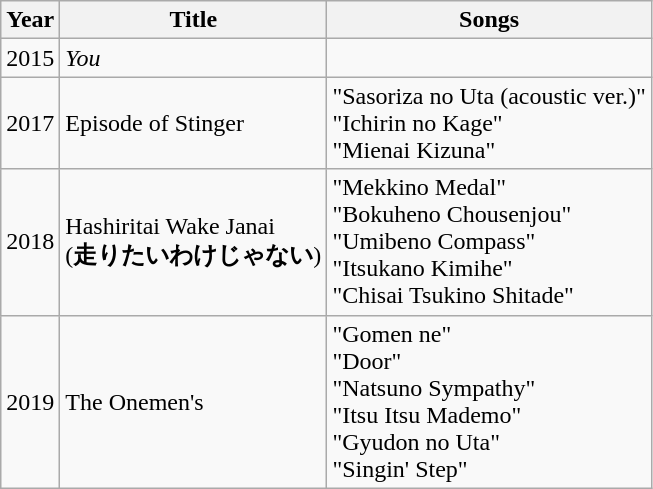<table class="wikitable">
<tr>
<th>Year</th>
<th>Title</th>
<th>Songs</th>
</tr>
<tr>
<td>2015</td>
<td><em>You</em></td>
<td></td>
</tr>
<tr>
<td>2017</td>
<td>Episode of Stinger</td>
<td>"Sasoriza no Uta (acoustic ver.)"<br>"Ichirin no Kage"<br>"Mienai Kizuna"</td>
</tr>
<tr>
<td>2018</td>
<td>Hashiritai Wake Janai<br>(<strong>走りたいわけじゃない</strong>)</td>
<td>"Mekkino Medal"<br>"Bokuheno Chousenjou"<br>"Umibeno Compass"<br>"Itsukano Kimihe"<br>"Chisai Tsukino Shitade"</td>
</tr>
<tr>
<td>2019</td>
<td>The Onemen's</td>
<td>"Gomen ne"<br>"Door"<br>"Natsuno Sympathy"<br>"Itsu Itsu Mademo"<br>"Gyudon no Uta"<br>"Singin' Step"</td>
</tr>
</table>
